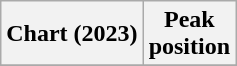<table class="wikitable plainrowheaders" style="text-align:center">
<tr>
<th scope="col">Chart (2023)</th>
<th scope="col">Peak<br>position</th>
</tr>
<tr>
</tr>
</table>
